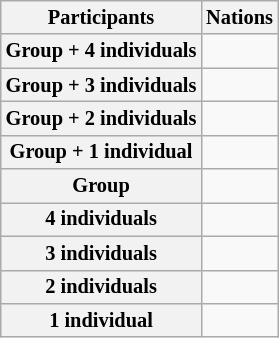<table class="wikitable sortable" style="text-align:center; font-size:85%">
<tr>
<th scope="col">Participants</th>
<th ! scope="col">Nations</th>
</tr>
<tr>
<th scope=row>Group + 4 individuals</th>
<td style="text-align:left;">   </td>
</tr>
<tr>
<th scope=row>Group + 3 individuals</th>
<td style="text-align:left;">   <strong></strong>         <br>         </td>
</tr>
<tr>
<th scope=row>Group + 2 individuals</th>
<td style="text-align:left;">    </td>
</tr>
<tr>
<th scope=row>Group + 1 individual</th>
<td style="text-align:left;">    </td>
</tr>
<tr>
<th scope=row>Group</th>
<td style="text-align:left;"></td>
</tr>
<tr>
<th scope=row>4 individuals</th>
<td style="text-align:left;">  </td>
</tr>
<tr>
<th scope=row>3 individuals</th>
<td style="text-align:left;">          </td>
</tr>
<tr>
<th scope=row>2 individuals</th>
<td style="text-align:left;">      </td>
</tr>
<tr>
<th scope=row>1 individual</th>
<td style="text-align:left;">   </td>
</tr>
</table>
